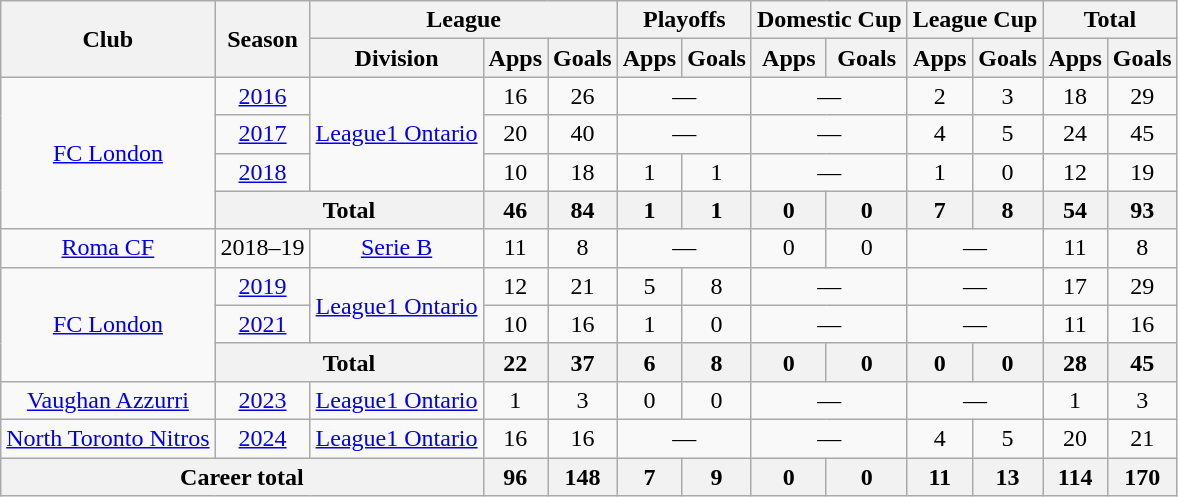<table class="wikitable" style="text-align: center;">
<tr>
<th rowspan="2">Club</th>
<th rowspan="2">Season</th>
<th colspan="3">League</th>
<th colspan="2">Playoffs</th>
<th colspan="2">Domestic Cup</th>
<th colspan="2">League Cup</th>
<th colspan="2">Total</th>
</tr>
<tr>
<th>Division</th>
<th>Apps</th>
<th>Goals</th>
<th>Apps</th>
<th>Goals</th>
<th>Apps</th>
<th>Goals</th>
<th>Apps</th>
<th>Goals</th>
<th>Apps</th>
<th>Goals</th>
</tr>
<tr>
<td rowspan="4"><a href='#'>FC London</a></td>
<td><a href='#'>2016</a></td>
<td rowspan="3"><a href='#'>League1 Ontario</a></td>
<td>16</td>
<td>26</td>
<td colspan="2">—</td>
<td colspan="2">—</td>
<td>2</td>
<td>3</td>
<td>18</td>
<td>29</td>
</tr>
<tr>
<td><a href='#'>2017</a></td>
<td>20</td>
<td>40</td>
<td colspan="2">—</td>
<td colspan="2">—</td>
<td>4</td>
<td>5</td>
<td>24</td>
<td>45</td>
</tr>
<tr>
<td><a href='#'>2018</a></td>
<td>10</td>
<td>18</td>
<td>1</td>
<td>1</td>
<td colspan="2">—</td>
<td>1</td>
<td>0</td>
<td>12</td>
<td>19</td>
</tr>
<tr>
<th colspan="2">Total</th>
<th>46</th>
<th>84</th>
<th>1</th>
<th>1</th>
<th>0</th>
<th>0</th>
<th>7</th>
<th>8</th>
<th>54</th>
<th>93</th>
</tr>
<tr>
<td><a href='#'>Roma CF</a></td>
<td>2018–19</td>
<td><a href='#'>Serie B</a></td>
<td>11</td>
<td>8</td>
<td colspan="2">—</td>
<td>0</td>
<td>0</td>
<td colspan="2">—</td>
<td>11</td>
<td>8</td>
</tr>
<tr>
<td rowspan="3"><a href='#'>FC London</a></td>
<td><a href='#'>2019</a></td>
<td rowspan="2"><a href='#'>League1 Ontario</a></td>
<td>12</td>
<td>21</td>
<td>5</td>
<td>8</td>
<td colspan="2">—</td>
<td colspan="2">—</td>
<td>17</td>
<td>29</td>
</tr>
<tr>
<td><a href='#'>2021</a></td>
<td>10</td>
<td>16</td>
<td>1</td>
<td>0</td>
<td colspan="2">—</td>
<td colspan="2">—</td>
<td>11</td>
<td>16</td>
</tr>
<tr>
<th colspan="2">Total</th>
<th>22</th>
<th>37</th>
<th>6</th>
<th>8</th>
<th>0</th>
<th>0</th>
<th>0</th>
<th>0</th>
<th>28</th>
<th>45</th>
</tr>
<tr>
<td><a href='#'>Vaughan Azzurri</a></td>
<td><a href='#'>2023</a></td>
<td><a href='#'>League1 Ontario</a></td>
<td>1</td>
<td>3</td>
<td>0</td>
<td>0</td>
<td colspan="2">—</td>
<td colspan="2">—</td>
<td>1</td>
<td>3</td>
</tr>
<tr>
<td><a href='#'>North Toronto Nitros</a></td>
<td><a href='#'>2024</a></td>
<td><a href='#'>League1 Ontario</a></td>
<td>16</td>
<td>16</td>
<td colspan="2">—</td>
<td colspan="2">—</td>
<td>4</td>
<td>5</td>
<td>20</td>
<td>21</td>
</tr>
<tr>
<th colspan="3">Career total</th>
<th>96</th>
<th>148</th>
<th>7</th>
<th>9</th>
<th>0</th>
<th>0</th>
<th>11</th>
<th>13</th>
<th>114</th>
<th>170</th>
</tr>
</table>
